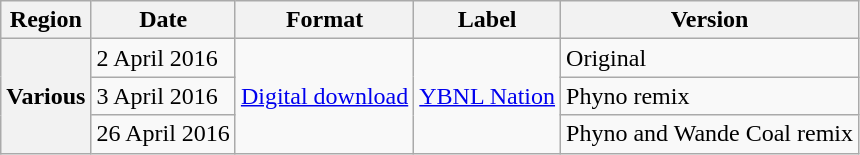<table class="wikitable plainrowheaders">
<tr>
<th scope="col">Region</th>
<th scope="col">Date</th>
<th scope="col">Format</th>
<th scope="col">Label</th>
<th scope="col">Version</th>
</tr>
<tr>
<th scope="row" rowspan=3>Various</th>
<td>2 April 2016</td>
<td rowspan=3><a href='#'>Digital download</a></td>
<td rowspan=3><a href='#'>YBNL Nation</a></td>
<td>Original</td>
</tr>
<tr>
<td>3 April 2016</td>
<td>Phyno remix</td>
</tr>
<tr>
<td>26 April 2016</td>
<td>Phyno and Wande Coal remix</td>
</tr>
</table>
